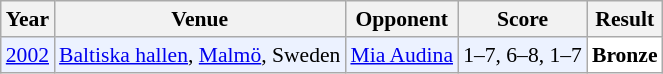<table class="sortable wikitable" style="font-size: 90%;">
<tr>
<th>Year</th>
<th>Venue</th>
<th>Opponent</th>
<th>Score</th>
<th>Result</th>
</tr>
<tr style="background:#ECF2FF">
<td align="center"><a href='#'>2002</a></td>
<td align="left"><a href='#'>Baltiska hallen</a>, <a href='#'>Malmö</a>, Sweden</td>
<td align="left"> <a href='#'>Mia Audina</a></td>
<td align="left">1–7, 6–8, 1–7</td>
<td style="text-align:left; background:white"> <strong>Bronze</strong></td>
</tr>
</table>
